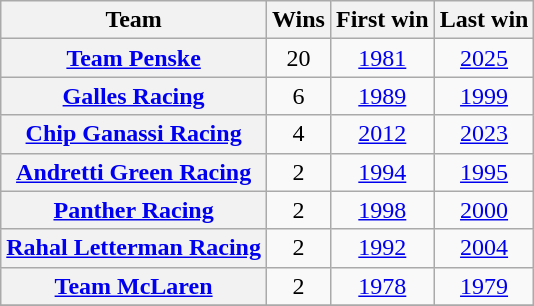<table class="wikitable plainrowheaders" style="text-align: center">
<tr>
<th scope=col>Team</th>
<th scope=col>Wins</th>
<th scope=col>First win</th>
<th scope=col>Last win</th>
</tr>
<tr>
<th scope=row><a href='#'>Team Penske</a></th>
<td>20</td>
<td><a href='#'>1981</a></td>
<td><a href='#'>2025</a></td>
</tr>
<tr>
<th scope=row><a href='#'>Galles Racing</a></th>
<td>6</td>
<td><a href='#'>1989</a></td>
<td><a href='#'>1999</a></td>
</tr>
<tr>
<th scope=row><a href='#'>Chip Ganassi Racing</a></th>
<td>4</td>
<td><a href='#'>2012</a></td>
<td><a href='#'>2023</a></td>
</tr>
<tr>
<th scope=row><a href='#'>Andretti Green Racing</a></th>
<td>2</td>
<td><a href='#'>1994</a></td>
<td><a href='#'>1995</a></td>
</tr>
<tr>
<th scope=row><a href='#'>Panther Racing</a></th>
<td>2</td>
<td><a href='#'>1998</a></td>
<td><a href='#'>2000</a></td>
</tr>
<tr>
<th scope=row><a href='#'>Rahal Letterman Racing</a></th>
<td>2</td>
<td><a href='#'>1992</a></td>
<td><a href='#'>2004</a></td>
</tr>
<tr>
<th scope=row><a href='#'>Team McLaren</a></th>
<td>2</td>
<td><a href='#'>1978</a></td>
<td><a href='#'>1979</a></td>
</tr>
<tr>
</tr>
</table>
